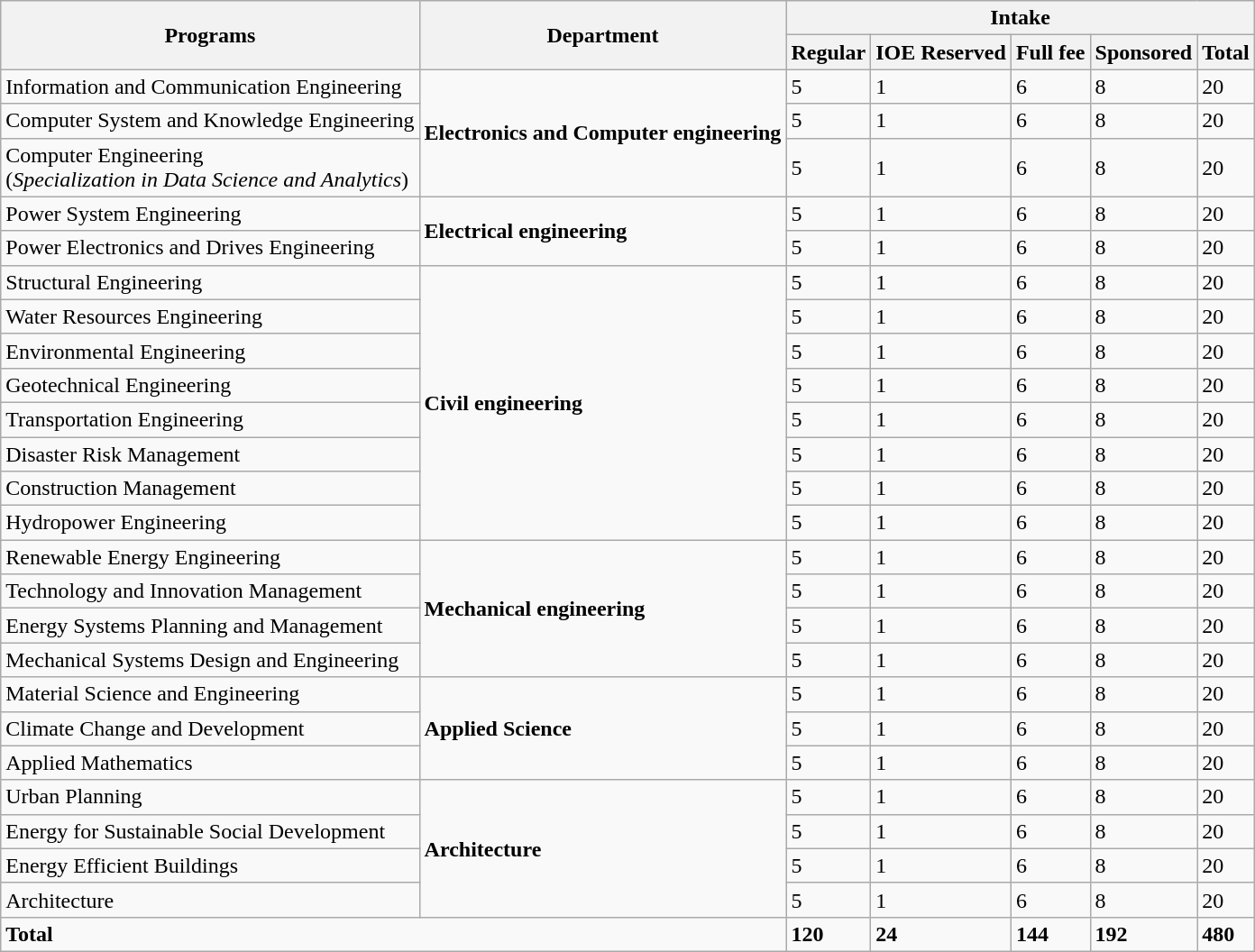<table class="wikitable sortable">
<tr>
<th rowspan="2">Programs</th>
<th rowspan="2">Department</th>
<th colspan="5">Intake</th>
</tr>
<tr>
<th>Regular</th>
<th>IOE Reserved</th>
<th>Full fee</th>
<th>Sponsored</th>
<th>Total</th>
</tr>
<tr>
<td>Information and Communication Engineering</td>
<td rowspan="3"><strong>Electronics and Computer engineering</strong></td>
<td>5</td>
<td>1</td>
<td>6</td>
<td>8</td>
<td>20</td>
</tr>
<tr>
<td>Computer System and Knowledge Engineering</td>
<td>5</td>
<td>1</td>
<td>6</td>
<td>8</td>
<td>20</td>
</tr>
<tr>
<td>Computer Engineering<br>(<em>Specialization in Data Science and Analytics</em>)</td>
<td>5</td>
<td>1</td>
<td>6</td>
<td>8</td>
<td>20</td>
</tr>
<tr>
<td>Power System Engineering</td>
<td rowspan="2"><strong>Electrical engineering</strong></td>
<td>5</td>
<td>1</td>
<td>6</td>
<td>8</td>
<td>20</td>
</tr>
<tr>
<td>Power Electronics and Drives Engineering</td>
<td>5</td>
<td>1</td>
<td>6</td>
<td>8</td>
<td>20</td>
</tr>
<tr>
<td>Structural Engineering</td>
<td rowspan="8"><strong>Civil engineering</strong></td>
<td>5</td>
<td>1</td>
<td>6</td>
<td>8</td>
<td>20</td>
</tr>
<tr>
<td>Water Resources Engineering</td>
<td>5</td>
<td>1</td>
<td>6</td>
<td>8</td>
<td>20</td>
</tr>
<tr>
<td>Environmental Engineering</td>
<td>5</td>
<td>1</td>
<td>6</td>
<td>8</td>
<td>20</td>
</tr>
<tr>
<td>Geotechnical Engineering</td>
<td>5</td>
<td>1</td>
<td>6</td>
<td>8</td>
<td>20</td>
</tr>
<tr>
<td>Transportation Engineering</td>
<td>5</td>
<td>1</td>
<td>6</td>
<td>8</td>
<td>20</td>
</tr>
<tr>
<td>Disaster Risk Management</td>
<td>5</td>
<td>1</td>
<td>6</td>
<td>8</td>
<td>20</td>
</tr>
<tr>
<td>Construction Management</td>
<td>5</td>
<td>1</td>
<td>6</td>
<td>8</td>
<td>20</td>
</tr>
<tr>
<td>Hydropower Engineering</td>
<td>5</td>
<td>1</td>
<td>6</td>
<td>8</td>
<td>20</td>
</tr>
<tr>
<td>Renewable Energy Engineering</td>
<td rowspan="4"><strong>Mechanical engineering</strong></td>
<td>5</td>
<td>1</td>
<td>6</td>
<td>8</td>
<td>20</td>
</tr>
<tr>
<td>Technology and Innovation Management</td>
<td>5</td>
<td>1</td>
<td>6</td>
<td>8</td>
<td>20</td>
</tr>
<tr>
<td>Energy Systems Planning and Management</td>
<td>5</td>
<td>1</td>
<td>6</td>
<td>8</td>
<td>20</td>
</tr>
<tr>
<td>Mechanical Systems Design and Engineering</td>
<td>5</td>
<td>1</td>
<td>6</td>
<td>8</td>
<td>20</td>
</tr>
<tr>
<td>Material Science and Engineering</td>
<td rowspan="3"><strong>Applied Science</strong></td>
<td>5</td>
<td>1</td>
<td>6</td>
<td>8</td>
<td>20</td>
</tr>
<tr>
<td>Climate Change and Development</td>
<td>5</td>
<td>1</td>
<td>6</td>
<td>8</td>
<td>20</td>
</tr>
<tr>
<td>Applied Mathematics</td>
<td>5</td>
<td>1</td>
<td>6</td>
<td>8</td>
<td>20</td>
</tr>
<tr>
<td>Urban Planning</td>
<td rowspan="4"><strong>Architecture</strong></td>
<td>5</td>
<td>1</td>
<td>6</td>
<td>8</td>
<td>20</td>
</tr>
<tr>
<td>Energy for Sustainable Social Development</td>
<td>5</td>
<td>1</td>
<td>6</td>
<td>8</td>
<td>20</td>
</tr>
<tr>
<td>Energy Efficient Buildings</td>
<td>5</td>
<td>1</td>
<td>6</td>
<td>8</td>
<td>20</td>
</tr>
<tr>
<td>Architecture</td>
<td>5</td>
<td>1</td>
<td>6</td>
<td>8</td>
<td>20</td>
</tr>
<tr>
<td colspan="2"><strong>Total</strong></td>
<td><strong>120</strong></td>
<td><strong>24</strong></td>
<td><strong>144</strong></td>
<td><strong>192</strong></td>
<td><strong>480</strong></td>
</tr>
</table>
